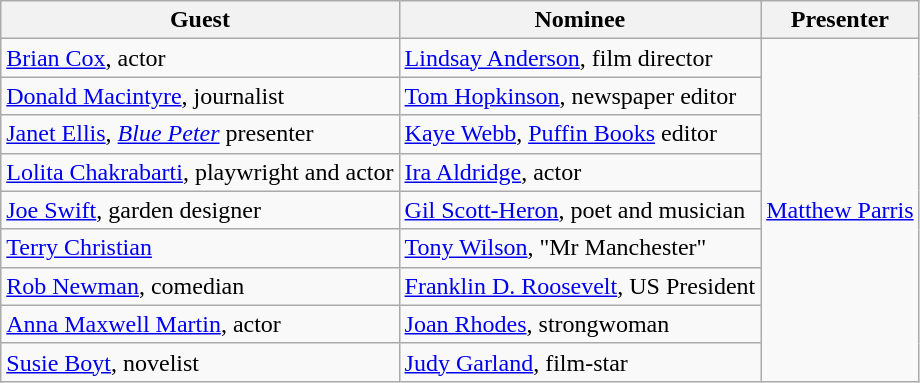<table class="wikitable">
<tr>
<th>Guest</th>
<th>Nominee</th>
<th>Presenter</th>
</tr>
<tr>
<td><a href='#'>Brian Cox</a>, actor</td>
<td><a href='#'>Lindsay Anderson</a>, film director</td>
<td rowspan="11"><a href='#'>Matthew Parris</a></td>
</tr>
<tr>
<td><a href='#'>Donald Macintyre</a>, journalist</td>
<td><a href='#'>Tom Hopkinson</a>, newspaper editor</td>
</tr>
<tr>
<td><a href='#'>Janet Ellis</a>, <em><a href='#'>Blue Peter</a></em> presenter</td>
<td><a href='#'>Kaye Webb</a>, <a href='#'>Puffin Books</a> editor</td>
</tr>
<tr>
<td><a href='#'>Lolita Chakrabarti</a>, playwright and actor</td>
<td><a href='#'>Ira Aldridge</a>, actor</td>
</tr>
<tr>
<td><a href='#'>Joe Swift</a>, garden designer</td>
<td><a href='#'>Gil Scott-Heron</a>, poet and musician</td>
</tr>
<tr>
<td><a href='#'>Terry Christian</a></td>
<td><a href='#'>Tony Wilson</a>, "Mr Manchester"</td>
</tr>
<tr>
<td><a href='#'>Rob Newman</a>, comedian</td>
<td><a href='#'>Franklin D. Roosevelt</a>, US President</td>
</tr>
<tr>
<td><a href='#'>Anna Maxwell Martin</a>, actor</td>
<td><a href='#'>Joan Rhodes</a>, strongwoman</td>
</tr>
<tr>
<td><a href='#'>Susie Boyt</a>, novelist</td>
<td><a href='#'>Judy Garland</a>, film-star</td>
</tr>
</table>
